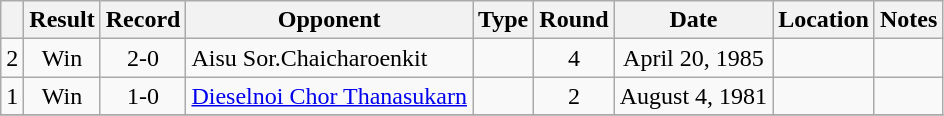<table class="wikitable" style="text-align:center">
<tr>
<th></th>
<th>Result</th>
<th>Record</th>
<th>Opponent</th>
<th>Type</th>
<th>Round</th>
<th>Date</th>
<th>Location</th>
<th>Notes</th>
</tr>
<tr>
<td>2</td>
<td>Win</td>
<td>2-0</td>
<td style="text-align:left;"> Aisu Sor.Chaicharoenkit</td>
<td></td>
<td>4</td>
<td>April 20, 1985</td>
<td style="text-align:left;"> </td>
<td></td>
</tr>
<tr>
<td>1</td>
<td>Win</td>
<td>1-0</td>
<td style="text-align:left;"> <a href='#'>Dieselnoi Chor Thanasukarn</a></td>
<td></td>
<td>2</td>
<td>August 4, 1981</td>
<td style="text-align:left;"> </td>
<td></td>
</tr>
<tr>
</tr>
</table>
